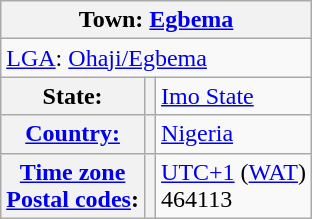<table class="wikitable">
<tr>
<th colspan="3">Town: <a href='#'>Egbema</a></th>
</tr>
<tr>
<td colspan="3"><a href='#'>LGA</a>: <a href='#'>Ohaji/Egbema</a></td>
</tr>
<tr>
<th>State:</th>
<th></th>
<td><a href='#'>Imo State</a></td>
</tr>
<tr>
<th><a href='#'>Country:</a></th>
<th></th>
<td><a href='#'>Nigeria</a></td>
</tr>
<tr>
<th><a href='#'>Time zone</a><br><a href='#'>Postal codes</a>:</th>
<th></th>
<td><a href='#'>UTC+1</a> (<a href='#'>WAT</a>)<br>464113</td>
</tr>
</table>
